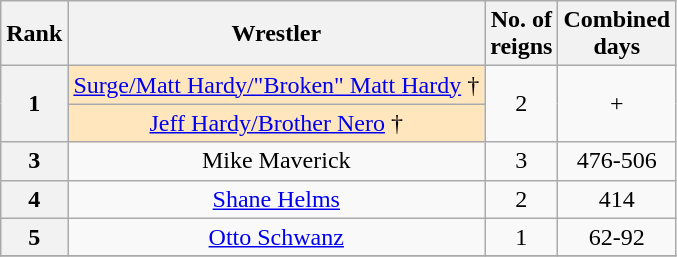<table class="wikitable sortable" style="text-align: center">
<tr>
<th>Rank</th>
<th>Wrestler</th>
<th>No. of<br>reigns</th>
<th>Combined<br>days</th>
</tr>
<tr>
<th rowspan=2>1</th>
<td style="background:#ffe6bd;"><a href='#'>Surge/Matt Hardy/"Broken" Matt Hardy</a> †</td>
<td rowspan=2>2</td>
<td rowspan=2>+</td>
</tr>
<tr>
<td style="background:#ffe6bd;"><a href='#'>Jeff Hardy/Brother Nero</a> †</td>
</tr>
<tr>
<th>3</th>
<td>Mike Maverick</td>
<td>3</td>
<td>476-506</td>
</tr>
<tr>
<th>4</th>
<td><a href='#'>Shane Helms</a></td>
<td>2</td>
<td>414</td>
</tr>
<tr>
<th>5</th>
<td><a href='#'>Otto Schwanz</a></td>
<td>1</td>
<td>62-92</td>
</tr>
<tr>
</tr>
</table>
